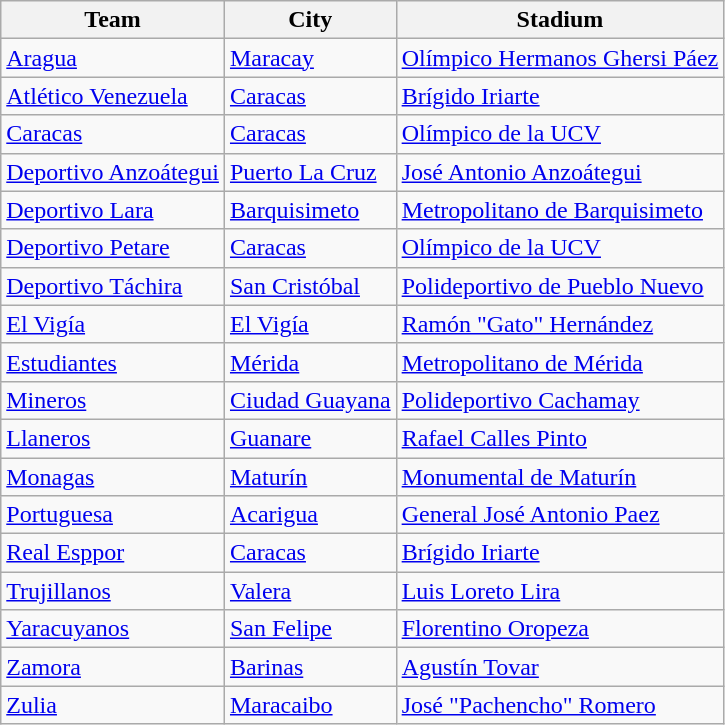<table class="wikitable sortable">
<tr>
<th>Team</th>
<th>City</th>
<th>Stadium</th>
</tr>
<tr>
<td><a href='#'>Aragua</a></td>
<td><a href='#'>Maracay</a></td>
<td><a href='#'>Olímpico Hermanos Ghersi Páez</a></td>
</tr>
<tr>
<td><a href='#'>Atlético Venezuela</a></td>
<td><a href='#'>Caracas</a></td>
<td><a href='#'>Brígido Iriarte</a></td>
</tr>
<tr>
<td><a href='#'>Caracas</a></td>
<td><a href='#'>Caracas</a></td>
<td><a href='#'>Olímpico de la UCV</a></td>
</tr>
<tr>
<td><a href='#'>Deportivo Anzoátegui</a></td>
<td><a href='#'>Puerto La Cruz</a></td>
<td><a href='#'>José Antonio Anzoátegui</a></td>
</tr>
<tr>
<td><a href='#'>Deportivo Lara</a></td>
<td><a href='#'>Barquisimeto</a></td>
<td><a href='#'>Metropolitano de Barquisimeto</a></td>
</tr>
<tr>
<td><a href='#'>Deportivo Petare</a></td>
<td><a href='#'>Caracas</a></td>
<td><a href='#'>Olímpico de la UCV</a></td>
</tr>
<tr>
<td><a href='#'>Deportivo Táchira</a></td>
<td><a href='#'>San Cristóbal</a></td>
<td><a href='#'>Polideportivo de Pueblo Nuevo</a></td>
</tr>
<tr>
<td><a href='#'>El Vigía</a></td>
<td><a href='#'>El Vigía</a></td>
<td><a href='#'>Ramón "Gato" Hernández</a></td>
</tr>
<tr>
<td><a href='#'>Estudiantes</a></td>
<td><a href='#'>Mérida</a></td>
<td><a href='#'>Metropolitano de Mérida</a></td>
</tr>
<tr>
<td><a href='#'>Mineros</a></td>
<td><a href='#'>Ciudad Guayana</a></td>
<td><a href='#'>Polideportivo Cachamay</a></td>
</tr>
<tr>
<td><a href='#'>Llaneros</a></td>
<td><a href='#'>Guanare</a></td>
<td><a href='#'>Rafael Calles Pinto</a></td>
</tr>
<tr>
<td><a href='#'>Monagas</a></td>
<td><a href='#'>Maturín</a></td>
<td><a href='#'>Monumental de Maturín</a></td>
</tr>
<tr>
<td><a href='#'>Portuguesa</a></td>
<td><a href='#'>Acarigua</a></td>
<td><a href='#'>General José Antonio Paez</a></td>
</tr>
<tr>
<td><a href='#'>Real Esppor</a></td>
<td><a href='#'>Caracas</a></td>
<td><a href='#'>Brígido Iriarte</a></td>
</tr>
<tr>
<td><a href='#'>Trujillanos</a></td>
<td><a href='#'>Valera</a></td>
<td><a href='#'>Luis Loreto Lira</a></td>
</tr>
<tr>
<td><a href='#'>Yaracuyanos</a></td>
<td><a href='#'>San Felipe</a></td>
<td><a href='#'>Florentino Oropeza</a></td>
</tr>
<tr>
<td><a href='#'>Zamora</a></td>
<td><a href='#'>Barinas</a></td>
<td><a href='#'>Agustín Tovar</a></td>
</tr>
<tr>
<td><a href='#'>Zulia</a></td>
<td><a href='#'>Maracaibo</a></td>
<td><a href='#'>José "Pachencho" Romero</a></td>
</tr>
</table>
